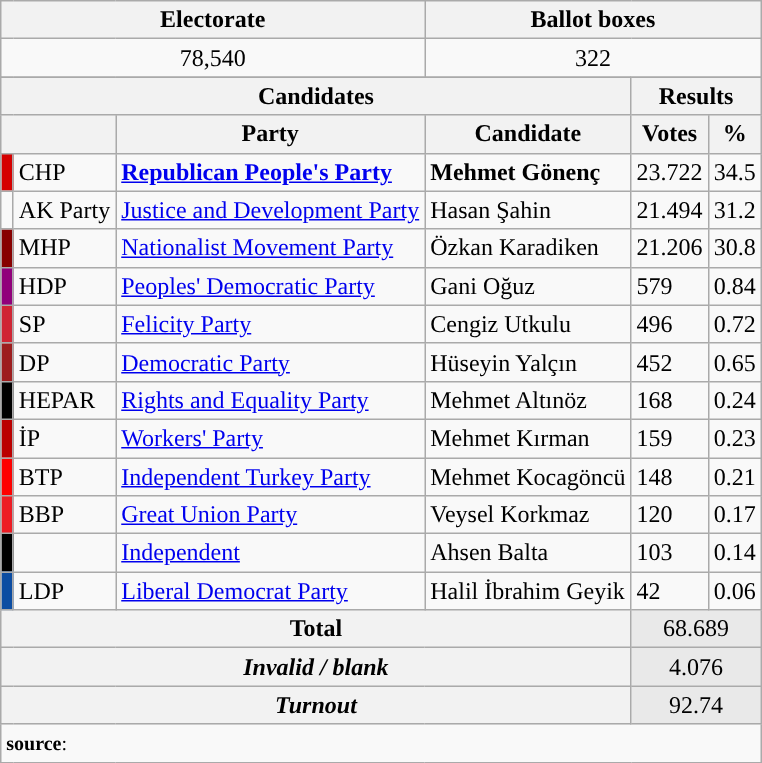<table class="wikitable">
<tr style="background-color:#F2F2F2">
<td align="center" colspan="3"><strong>Electorate</strong></td>
<td align="center" colspan="7"><strong>Ballot boxes</strong></td>
</tr>
<tr align="left">
<td align="center" colspan="3">78,540</td>
<td align="center" colspan="7">322</td>
</tr>
<tr>
</tr>
<tr style="background-color:#E9E9E9">
</tr>
<tr>
<th align="center" colspan="4">Candidates</th>
<th align="center" colspan="6">Results</th>
</tr>
<tr style="background-color:#E9E9E9">
<th align="center" colspan="2"></th>
<th align="center">Party</th>
<th align="center">Candidate</th>
<th align="center">Votes</th>
<th align="center">%</th>
</tr>
<tr align="left">
<td bgcolor="#d50000" width=1></td>
<td>CHP</td>
<td><strong><a href='#'>Republican People's Party</a></strong></td>
<td><strong>Mehmet Gönenç</strong></td>
<td>23.722</td>
<td>34.5</td>
</tr>
<tr align="left">
<td></td>
<td>AK Party</td>
<td><a href='#'>Justice and Development Party</a></td>
<td>Hasan Şahin</td>
<td>21.494</td>
<td>31.2</td>
</tr>
<tr align="left">
<td bgcolor="#870000" width=1></td>
<td>MHP</td>
<td><a href='#'>Nationalist Movement Party</a></td>
<td>Özkan Karadiken</td>
<td>21.206</td>
<td>30.8</td>
</tr>
<tr align="left">
<td bgcolor="#91007B" width=1></td>
<td>HDP</td>
<td><a href='#'>Peoples' Democratic Party</a></td>
<td>Gani Oğuz</td>
<td>579</td>
<td>0.84</td>
</tr>
<tr align="left">
<td bgcolor="#D02433" width=1></td>
<td>SP</td>
<td><a href='#'>Felicity Party</a></td>
<td>Cengiz Utkulu</td>
<td>496</td>
<td>0.72</td>
</tr>
<tr align="left">
<td bgcolor="#9D1D1E" width=1></td>
<td>DP</td>
<td><a href='#'>Democratic Party</a></td>
<td>Hüseyin Yalçın</td>
<td>452</td>
<td>0.65</td>
</tr>
<tr align="left">
<td bgcolor="#000000" width=1></td>
<td>HEPAR</td>
<td><a href='#'>Rights and Equality Party</a></td>
<td>Mehmet Altınöz</td>
<td>168</td>
<td>0.24</td>
</tr>
<tr align="left">
<td bgcolor="#BB0000" width=1></td>
<td>İP</td>
<td><a href='#'>Workers' Party</a></td>
<td>Mehmet Kırman</td>
<td>159</td>
<td>0.23</td>
</tr>
<tr align="left">
<td bgcolor="#FE0000" width=1></td>
<td>BTP</td>
<td><a href='#'>Independent Turkey Party</a></td>
<td>Mehmet Kocagöncü</td>
<td>148</td>
<td>0.21</td>
</tr>
<tr align="left">
<td bgcolor="#ED1C24" width=1></td>
<td>BBP</td>
<td><a href='#'>Great Union Party</a></td>
<td>Veysel Korkmaz</td>
<td>120</td>
<td>0.17</td>
</tr>
<tr align="left">
<td bgcolor=" " width=1></td>
<td></td>
<td><a href='#'>Independent</a></td>
<td>Ahsen Balta</td>
<td>103</td>
<td>0.14</td>
</tr>
<tr align="left">
<td bgcolor="#0C4DA2" width=1></td>
<td>LDP</td>
<td><a href='#'>Liberal Democrat Party</a></td>
<td>Halil İbrahim Geyik</td>
<td>42</td>
<td>0.06</td>
</tr>
<tr style="background-color:#E9E9E9" align="left">
<th align="center" colspan="4"><strong>Total</strong></th>
<td align="center" colspan="5">68.689</td>
</tr>
<tr style="background-color:#E9E9E9" align="left">
<th align="center" colspan="4"><em>Invalid / blank</em></th>
<td align="center" colspan="5">4.076</td>
</tr>
<tr style="background-color:#E9E9E9" align="left">
<th align="center" colspan="4"><em>Turnout</em></th>
<td align="center" colspan="5">92.74</td>
</tr>
<tr>
<td align="left" colspan=10><small><strong>source</strong>: </small></td>
</tr>
</table>
